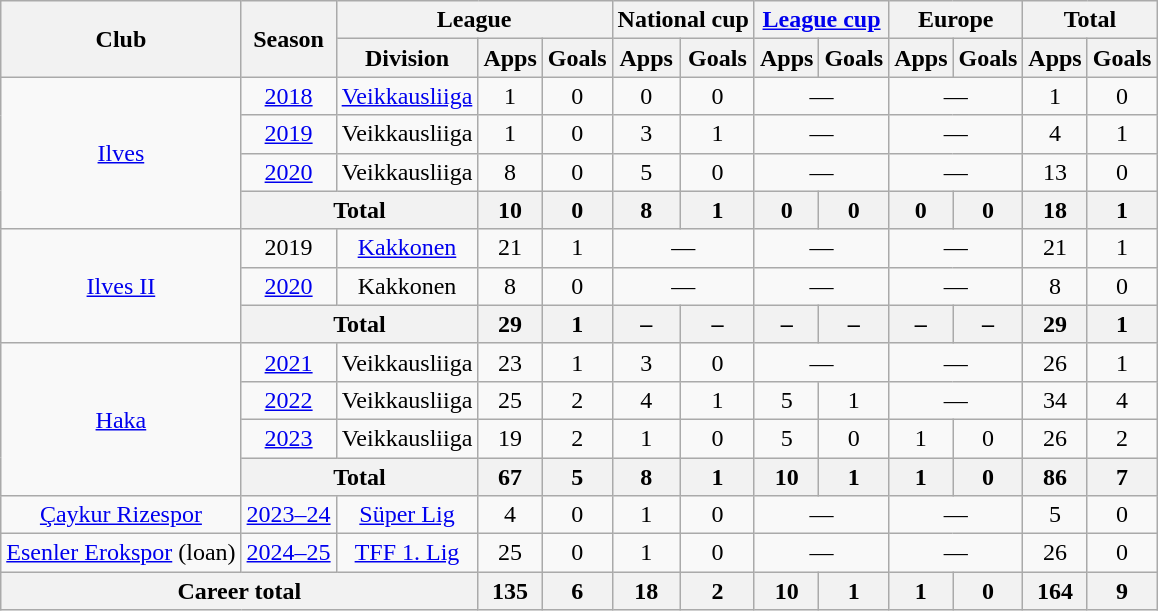<table class="wikitable" style="text-align:center">
<tr>
<th rowspan="2">Club</th>
<th rowspan="2">Season</th>
<th colspan="3">League</th>
<th colspan="2">National cup</th>
<th colspan="2"><a href='#'>League cup</a></th>
<th colspan="2">Europe</th>
<th colspan="2">Total</th>
</tr>
<tr>
<th>Division</th>
<th>Apps</th>
<th>Goals</th>
<th>Apps</th>
<th>Goals</th>
<th>Apps</th>
<th>Goals</th>
<th>Apps</th>
<th>Goals</th>
<th>Apps</th>
<th>Goals</th>
</tr>
<tr>
<td rowspan="4"><a href='#'>Ilves</a></td>
<td><a href='#'>2018</a></td>
<td><a href='#'>Veikkausliiga</a></td>
<td>1</td>
<td>0</td>
<td>0</td>
<td>0</td>
<td colspan="2">—</td>
<td colspan="2">—</td>
<td>1</td>
<td>0</td>
</tr>
<tr>
<td><a href='#'>2019</a></td>
<td>Veikkausliiga</td>
<td>1</td>
<td>0</td>
<td>3</td>
<td>1</td>
<td colspan="2">—</td>
<td colspan="2">—</td>
<td>4</td>
<td>1</td>
</tr>
<tr>
<td><a href='#'>2020</a></td>
<td>Veikkausliiga</td>
<td>8</td>
<td>0</td>
<td>5</td>
<td>0</td>
<td colspan="2">—</td>
<td colspan="2">—</td>
<td>13</td>
<td>0</td>
</tr>
<tr>
<th colspan="2">Total</th>
<th>10</th>
<th>0</th>
<th>8</th>
<th>1</th>
<th>0</th>
<th>0</th>
<th>0</th>
<th>0</th>
<th>18</th>
<th>1</th>
</tr>
<tr>
<td rowspan="3"><a href='#'>Ilves II</a></td>
<td>2019</td>
<td><a href='#'>Kakkonen</a></td>
<td>21</td>
<td>1</td>
<td colspan="2">—</td>
<td colspan="2">—</td>
<td colspan="2">—</td>
<td>21</td>
<td>1</td>
</tr>
<tr>
<td><a href='#'>2020</a></td>
<td>Kakkonen</td>
<td>8</td>
<td>0</td>
<td colspan="2">—</td>
<td colspan="2">—</td>
<td colspan="2">—</td>
<td>8</td>
<td>0</td>
</tr>
<tr>
<th colspan="2">Total</th>
<th>29</th>
<th>1</th>
<th>–</th>
<th>–</th>
<th>–</th>
<th>–</th>
<th>–</th>
<th>–</th>
<th>29</th>
<th>1</th>
</tr>
<tr>
<td rowspan="4"><a href='#'>Haka</a></td>
<td><a href='#'>2021</a></td>
<td>Veikkausliiga</td>
<td>23</td>
<td>1</td>
<td>3</td>
<td>0</td>
<td colspan="2">—</td>
<td colspan="2">—</td>
<td>26</td>
<td>1</td>
</tr>
<tr>
<td><a href='#'>2022</a></td>
<td>Veikkausliiga</td>
<td>25</td>
<td>2</td>
<td>4</td>
<td>1</td>
<td>5</td>
<td>1</td>
<td colspan="2">—</td>
<td>34</td>
<td>4</td>
</tr>
<tr>
<td><a href='#'>2023</a></td>
<td>Veikkausliiga</td>
<td>19</td>
<td>2</td>
<td>1</td>
<td>0</td>
<td>5</td>
<td>0</td>
<td>1</td>
<td>0</td>
<td>26</td>
<td>2</td>
</tr>
<tr>
<th colspan="2">Total</th>
<th>67</th>
<th>5</th>
<th>8</th>
<th>1</th>
<th>10</th>
<th>1</th>
<th>1</th>
<th>0</th>
<th>86</th>
<th>7</th>
</tr>
<tr>
<td><a href='#'>Çaykur Rizespor</a></td>
<td><a href='#'>2023–24</a></td>
<td><a href='#'>Süper Lig</a></td>
<td>4</td>
<td>0</td>
<td>1</td>
<td>0</td>
<td colspan="2">—</td>
<td colspan="2">—</td>
<td>5</td>
<td>0</td>
</tr>
<tr>
<td><a href='#'>Esenler Erokspor</a> (loan)</td>
<td><a href='#'>2024–25</a></td>
<td><a href='#'>TFF 1. Lig</a></td>
<td>25</td>
<td>0</td>
<td>1</td>
<td>0</td>
<td colspan="2">—</td>
<td colspan="2">—</td>
<td>26</td>
<td>0</td>
</tr>
<tr>
<th colspan="3">Career total</th>
<th>135</th>
<th>6</th>
<th>18</th>
<th>2</th>
<th>10</th>
<th>1</th>
<th>1</th>
<th>0</th>
<th>164</th>
<th>9</th>
</tr>
</table>
